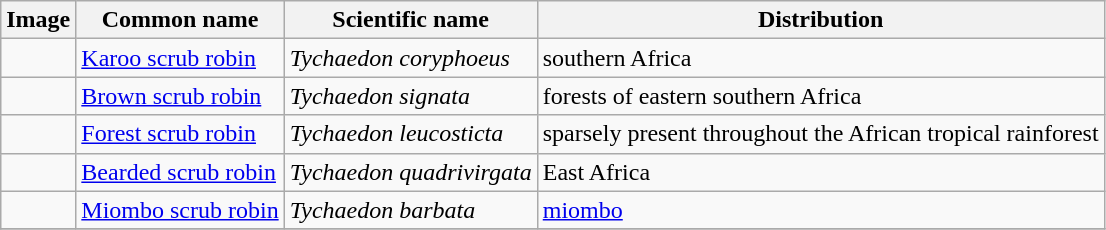<table class="wikitable">
<tr>
<th>Image</th>
<th>Common name</th>
<th>Scientific name</th>
<th>Distribution</th>
</tr>
<tr>
<td></td>
<td><a href='#'>Karoo scrub robin</a></td>
<td><em>Tychaedon coryphoeus</em></td>
<td>southern Africa</td>
</tr>
<tr>
<td></td>
<td><a href='#'>Brown scrub robin</a></td>
<td><em>Tychaedon signata</em></td>
<td>forests of eastern southern Africa</td>
</tr>
<tr>
<td></td>
<td><a href='#'>Forest scrub robin</a></td>
<td><em>Tychaedon leucosticta</em></td>
<td>sparsely present throughout the African tropical rainforest</td>
</tr>
<tr>
<td></td>
<td><a href='#'>Bearded scrub robin</a></td>
<td><em>Tychaedon quadrivirgata</em></td>
<td>East Africa</td>
</tr>
<tr>
<td></td>
<td><a href='#'>Miombo scrub robin</a></td>
<td><em>Tychaedon barbata</em></td>
<td><a href='#'>miombo</a></td>
</tr>
<tr>
</tr>
</table>
